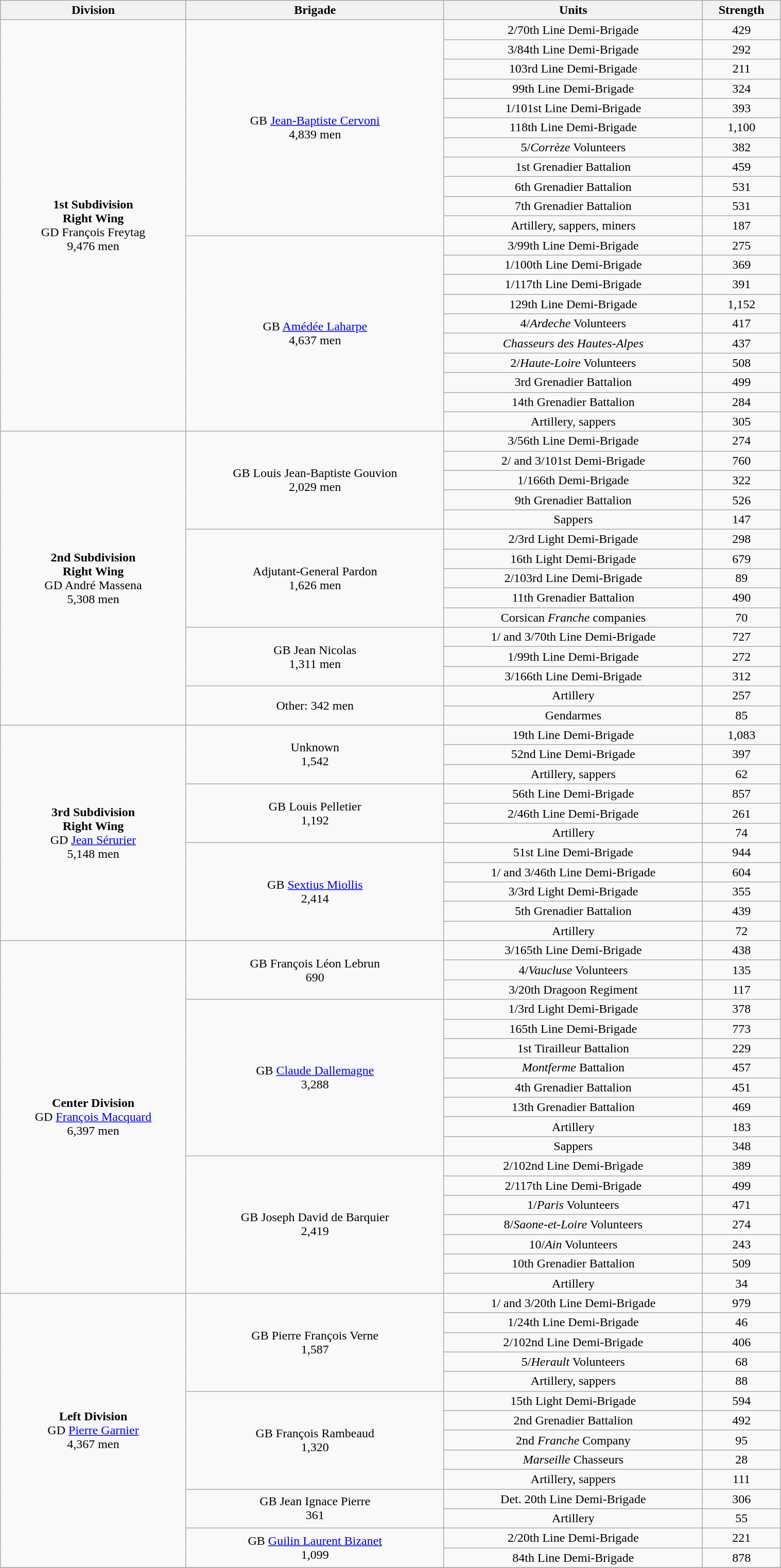<table class="wikitable" style="text-align:center; width:80%;">
<tr>
<th>Division</th>
<th>Brigade</th>
<th>Units</th>
<th>Strength</th>
</tr>
<tr>
<td rowspan=21><strong>1st Subdivision</strong><br><strong>Right Wing</strong><br>GD François Freytag<br>9,476 men</td>
<td rowspan=11>GB <a href='#'>Jean-Baptiste Cervoni</a><br>4,839 men</td>
<td>2/70th Line Demi-Brigade</td>
<td>429</td>
</tr>
<tr>
<td>3/84th Line Demi-Brigade</td>
<td>292</td>
</tr>
<tr>
<td>103rd Line Demi-Brigade</td>
<td>211</td>
</tr>
<tr>
<td>99th Line Demi-Brigade</td>
<td>324</td>
</tr>
<tr>
<td>1/101st Line Demi-Brigade</td>
<td>393</td>
</tr>
<tr>
<td>118th Line Demi-Brigade</td>
<td>1,100</td>
</tr>
<tr>
<td>5/<em>Corrèze</em> Volunteers</td>
<td>382</td>
</tr>
<tr>
<td>1st Grenadier Battalion</td>
<td>459</td>
</tr>
<tr>
<td>6th Grenadier Battalion</td>
<td>531</td>
</tr>
<tr>
<td>7th Grenadier Battalion</td>
<td>531</td>
</tr>
<tr>
<td>Artillery, sappers, miners</td>
<td>187</td>
</tr>
<tr>
<td rowspan=10>GB <a href='#'>Amédée Laharpe</a><br>4,637 men</td>
<td>3/99th Line Demi-Brigade</td>
<td>275</td>
</tr>
<tr>
<td>1/100th Line Demi-Brigade</td>
<td>369</td>
</tr>
<tr>
<td>1/117th Line Demi-Brigade</td>
<td>391</td>
</tr>
<tr>
<td>129th Line Demi-Brigade</td>
<td>1,152</td>
</tr>
<tr>
<td>4/<em>Ardeche</em> Volunteers</td>
<td>417</td>
</tr>
<tr>
<td><em>Chasseurs des Hautes-Alpes</em></td>
<td>437</td>
</tr>
<tr>
<td>2/<em>Haute-Loire</em> Volunteers</td>
<td>508</td>
</tr>
<tr>
<td>3rd Grenadier Battalion</td>
<td>499</td>
</tr>
<tr>
<td>14th Grenadier Battalion</td>
<td>284</td>
</tr>
<tr>
<td>Artillery, sappers</td>
<td>305</td>
</tr>
<tr>
<td rowspan=15><strong>2nd Subdivision</strong><br><strong>Right Wing</strong><br>GD André Massena<br>5,308 men</td>
<td rowspan=5>GB Louis Jean-Baptiste Gouvion<br>2,029 men</td>
<td>3/56th Line Demi-Brigade</td>
<td>274</td>
</tr>
<tr>
<td>2/ and 3/101st Demi-Brigade</td>
<td>760</td>
</tr>
<tr>
<td>1/166th Demi-Brigade</td>
<td>322</td>
</tr>
<tr>
<td>9th Grenadier Battalion</td>
<td>526</td>
</tr>
<tr>
<td>Sappers</td>
<td>147</td>
</tr>
<tr>
<td rowspan=5>Adjutant-General Pardon<br>1,626 men</td>
<td>2/3rd Light Demi-Brigade</td>
<td>298</td>
</tr>
<tr>
<td>16th Light Demi-Brigade</td>
<td>679</td>
</tr>
<tr>
<td>2/103rd Line Demi-Brigade</td>
<td>89</td>
</tr>
<tr>
<td>11th Grenadier Battalion</td>
<td>490</td>
</tr>
<tr>
<td>Corsican <em>Franche</em> companies</td>
<td>70</td>
</tr>
<tr>
<td rowspan=3>GB Jean Nicolas<br>1,311 men</td>
<td>1/ and 3/70th Line Demi-Brigade</td>
<td>727</td>
</tr>
<tr>
<td>1/99th Line Demi-Brigade</td>
<td>272</td>
</tr>
<tr>
<td>3/166th Line Demi-Brigade</td>
<td>312</td>
</tr>
<tr>
<td rowspan=2>Other: 342 men</td>
<td>Artillery</td>
<td>257</td>
</tr>
<tr>
<td>Gendarmes</td>
<td>85</td>
</tr>
<tr>
<td rowspan=11><strong>3rd Subdivision</strong><br><strong>Right Wing</strong><br>GD <a href='#'>Jean Sérurier</a><br>5,148 men</td>
<td rowspan=3>Unknown<br>1,542</td>
<td>19th Line Demi-Brigade</td>
<td>1,083</td>
</tr>
<tr>
<td>52nd Line Demi-Brigade</td>
<td>397</td>
</tr>
<tr>
<td>Artillery, sappers</td>
<td>62</td>
</tr>
<tr>
<td rowspan=3>GB Louis Pelletier<br>1,192</td>
<td>56th Line Demi-Brigade</td>
<td>857</td>
</tr>
<tr>
<td>2/46th Line Demi-Brigade</td>
<td>261</td>
</tr>
<tr>
<td>Artillery</td>
<td>74</td>
</tr>
<tr>
<td rowspan=5>GB <a href='#'>Sextius Miollis</a><br>2,414</td>
<td>51st Line Demi-Brigade</td>
<td>944</td>
</tr>
<tr>
<td>1/ and 3/46th Line Demi-Brigade</td>
<td>604</td>
</tr>
<tr>
<td>3/3rd Light Demi-Brigade</td>
<td>355</td>
</tr>
<tr>
<td>5th Grenadier Battalion</td>
<td>439</td>
</tr>
<tr>
<td>Artillery</td>
<td>72</td>
</tr>
<tr>
<td rowspan=18><strong>Center Division</strong><br>GD <a href='#'>François Macquard</a><br>6,397 men</td>
<td rowspan=3>GB François Léon Lebrun<br>690</td>
<td>3/165th Line Demi-Brigade</td>
<td>438</td>
</tr>
<tr>
<td>4/<em>Vaucluse</em> Volunteers</td>
<td>135</td>
</tr>
<tr>
<td>3/20th Dragoon Regiment</td>
<td>117</td>
</tr>
<tr>
<td rowspan=8>GB <a href='#'>Claude Dallemagne</a><br>3,288</td>
<td>1/3rd Light Demi-Brigade</td>
<td>378</td>
</tr>
<tr>
<td>165th Line Demi-Brigade</td>
<td>773</td>
</tr>
<tr>
<td>1st Tirailleur Battalion</td>
<td>229</td>
</tr>
<tr>
<td><em>Montferme</em> Battalion</td>
<td>457</td>
</tr>
<tr>
<td>4th Grenadier Battalion</td>
<td>451</td>
</tr>
<tr>
<td>13th Grenadier Battalion</td>
<td>469</td>
</tr>
<tr>
<td>Artillery</td>
<td>183</td>
</tr>
<tr>
<td>Sappers</td>
<td>348</td>
</tr>
<tr>
<td rowspan=7>GB Joseph David de Barquier<br>2,419</td>
<td>2/102nd Line Demi-Brigade</td>
<td>389</td>
</tr>
<tr>
<td>2/117th Line Demi-Brigade</td>
<td>499</td>
</tr>
<tr>
<td>1/<em>Paris</em> Volunteers</td>
<td>471</td>
</tr>
<tr>
<td>8/<em>Saone-et-Loire</em> Volunteers</td>
<td>274</td>
</tr>
<tr>
<td>10/<em>Ain</em> Volunteers</td>
<td>243</td>
</tr>
<tr>
<td>10th Grenadier Battalion</td>
<td>509</td>
</tr>
<tr>
<td>Artillery</td>
<td>34</td>
</tr>
<tr>
<td rowspan=14><strong>Left Division</strong><br>GD <a href='#'>Pierre Garnier</a><br>4,367 men</td>
<td rowspan=5>GB Pierre François Verne<br>1,587</td>
<td>1/ and 3/20th Line Demi-Brigade</td>
<td>979</td>
</tr>
<tr>
<td>1/24th Line Demi-Brigade</td>
<td>46</td>
</tr>
<tr>
<td>2/102nd Line Demi-Brigade</td>
<td>406</td>
</tr>
<tr>
<td>5/<em>Herault</em> Volunteers</td>
<td>68</td>
</tr>
<tr>
<td>Artillery, sappers</td>
<td>88</td>
</tr>
<tr>
<td rowspan=5>GB François Rambeaud<br>1,320</td>
<td>15th Light Demi-Brigade</td>
<td>594</td>
</tr>
<tr>
<td>2nd Grenadier Battalion</td>
<td>492</td>
</tr>
<tr>
<td>2nd <em>Franche</em> Company</td>
<td>95</td>
</tr>
<tr>
<td><em>Marseille</em> Chasseurs</td>
<td>28</td>
</tr>
<tr>
<td>Artillery, sappers</td>
<td>111</td>
</tr>
<tr>
<td rowspan=2>GB Jean Ignace Pierre<br>361</td>
<td>Det. 20th Line Demi-Brigade</td>
<td>306</td>
</tr>
<tr>
<td>Artillery</td>
<td>55</td>
</tr>
<tr>
<td rowspan=2>GB <a href='#'>Guilin Laurent Bizanet</a><br>1,099</td>
<td>2/20th Line Demi-Brigade</td>
<td>221</td>
</tr>
<tr>
<td>84th Line Demi-Brigade</td>
<td>878</td>
</tr>
<tr>
</tr>
</table>
